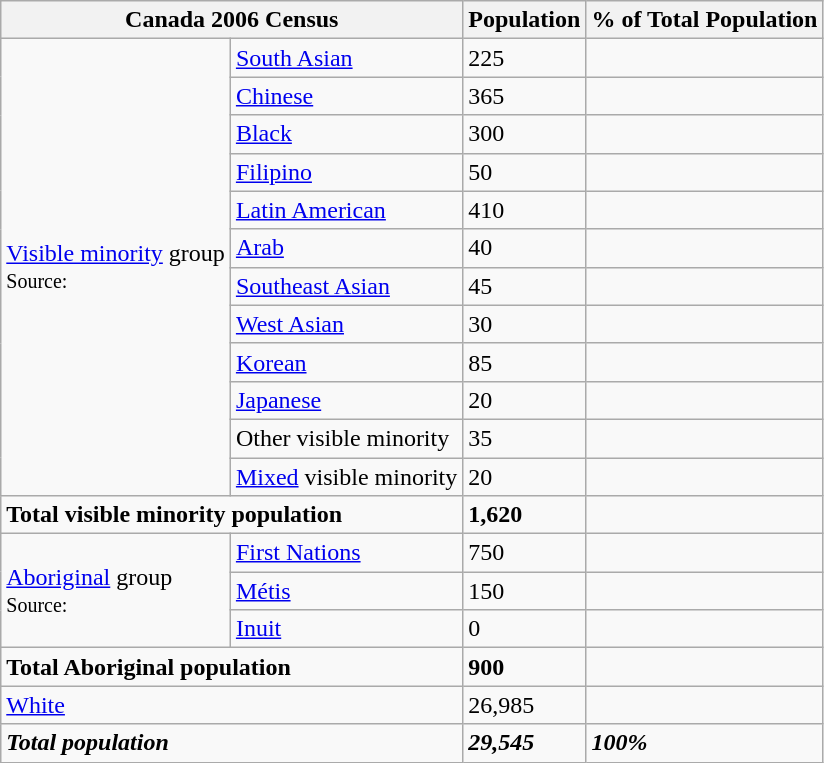<table class="wikitable">
<tr>
<th colspan="2">Canada 2006 Census</th>
<th>Population</th>
<th>% of Total Population</th>
</tr>
<tr>
<td rowspan="12"><a href='#'>Visible minority</a> group<br><small>Source:</small></td>
<td><a href='#'>South Asian</a></td>
<td>225</td>
<td></td>
</tr>
<tr>
<td><a href='#'>Chinese</a></td>
<td>365</td>
<td></td>
</tr>
<tr>
<td><a href='#'>Black</a></td>
<td>300</td>
<td></td>
</tr>
<tr>
<td><a href='#'>Filipino</a></td>
<td>50</td>
<td></td>
</tr>
<tr>
<td><a href='#'>Latin American</a></td>
<td>410</td>
<td></td>
</tr>
<tr>
<td><a href='#'>Arab</a></td>
<td>40</td>
<td></td>
</tr>
<tr>
<td><a href='#'>Southeast Asian</a></td>
<td>45</td>
<td></td>
</tr>
<tr>
<td><a href='#'>West Asian</a></td>
<td>30</td>
<td></td>
</tr>
<tr>
<td><a href='#'>Korean</a></td>
<td>85</td>
<td></td>
</tr>
<tr>
<td><a href='#'>Japanese</a></td>
<td>20</td>
<td></td>
</tr>
<tr>
<td>Other visible minority</td>
<td>35</td>
<td></td>
</tr>
<tr>
<td><a href='#'>Mixed</a> visible minority</td>
<td>20</td>
<td></td>
</tr>
<tr>
<td colspan="2"><strong>Total visible minority population</strong></td>
<td><strong>1,620</strong></td>
<td><strong></strong></td>
</tr>
<tr>
<td rowspan="3"><a href='#'>Aboriginal</a> group<br><small>Source:</small></td>
<td><a href='#'>First Nations</a></td>
<td>750</td>
<td></td>
</tr>
<tr>
<td><a href='#'>Métis</a></td>
<td>150</td>
<td></td>
</tr>
<tr>
<td><a href='#'>Inuit</a></td>
<td>0</td>
<td></td>
</tr>
<tr>
<td colspan="2"><strong>Total Aboriginal population</strong></td>
<td><strong>900</strong></td>
<td><strong></strong></td>
</tr>
<tr>
<td colspan="2"><a href='#'>White</a></td>
<td>26,985</td>
<td></td>
</tr>
<tr>
<td colspan="2"><strong><em>Total population</em></strong></td>
<td><strong><em>29,545</em></strong></td>
<td><strong><em>100%</em></strong></td>
</tr>
</table>
